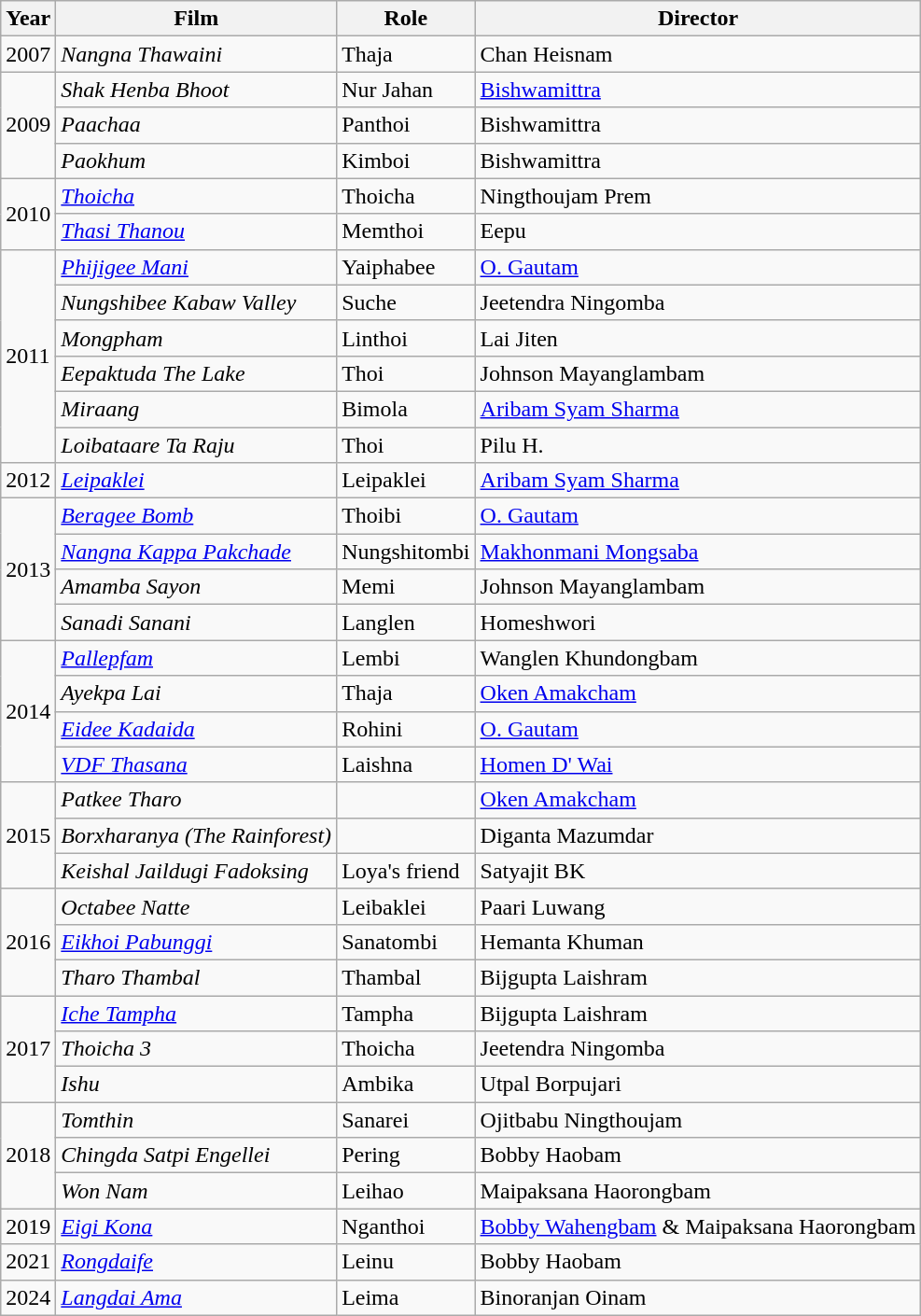<table class="wikitable">
<tr>
<th>Year</th>
<th>Film</th>
<th>Role</th>
<th>Director</th>
</tr>
<tr>
<td>2007</td>
<td><em>Nangna Thawaini</em></td>
<td>Thaja</td>
<td>Chan Heisnam</td>
</tr>
<tr>
<td rowspan="3">2009</td>
<td><em>Shak Henba Bhoot</em></td>
<td>Nur Jahan</td>
<td><a href='#'>Bishwamittra</a></td>
</tr>
<tr>
<td><em>Paachaa</em></td>
<td>Panthoi</td>
<td>Bishwamittra</td>
</tr>
<tr>
<td><em>Paokhum</em></td>
<td>Kimboi</td>
<td>Bishwamittra</td>
</tr>
<tr>
<td rowspan="2">2010</td>
<td><em><a href='#'>Thoicha</a></em></td>
<td>Thoicha</td>
<td>Ningthoujam Prem</td>
</tr>
<tr>
<td><em><a href='#'>Thasi Thanou</a></em></td>
<td>Memthoi</td>
<td>Eepu</td>
</tr>
<tr>
<td rowspan="6">2011</td>
<td><em><a href='#'>Phijigee Mani</a></em></td>
<td>Yaiphabee</td>
<td><a href='#'>O. Gautam</a></td>
</tr>
<tr>
<td><em>Nungshibee Kabaw Valley</em></td>
<td>Suche</td>
<td>Jeetendra Ningomba</td>
</tr>
<tr>
<td><em>Mongpham</em></td>
<td>Linthoi</td>
<td>Lai Jiten</td>
</tr>
<tr>
<td><em>Eepaktuda The Lake</em></td>
<td>Thoi</td>
<td>Johnson Mayanglambam</td>
</tr>
<tr>
<td><em>Miraang</em></td>
<td>Bimola</td>
<td><a href='#'>Aribam Syam Sharma</a></td>
</tr>
<tr>
<td><em>Loibataare Ta Raju</em></td>
<td>Thoi</td>
<td>Pilu H.</td>
</tr>
<tr>
<td>2012</td>
<td><em><a href='#'>Leipaklei</a></em></td>
<td>Leipaklei</td>
<td><a href='#'>Aribam Syam Sharma</a></td>
</tr>
<tr>
<td rowspan="4">2013</td>
<td><em><a href='#'>Beragee Bomb</a></em></td>
<td>Thoibi</td>
<td><a href='#'>O. Gautam</a></td>
</tr>
<tr>
<td><em><a href='#'>Nangna Kappa Pakchade</a></em></td>
<td>Nungshitombi</td>
<td><a href='#'>Makhonmani Mongsaba</a></td>
</tr>
<tr>
<td><em>Amamba Sayon</em></td>
<td>Memi</td>
<td>Johnson Mayanglambam</td>
</tr>
<tr>
<td><em>Sanadi Sanani</em></td>
<td>Langlen</td>
<td>Homeshwori</td>
</tr>
<tr>
<td rowspan="4">2014</td>
<td><em><a href='#'>Pallepfam</a></em></td>
<td>Lembi</td>
<td>Wanglen Khundongbam</td>
</tr>
<tr>
<td><em>Ayekpa Lai</em></td>
<td>Thaja</td>
<td><a href='#'>Oken Amakcham</a></td>
</tr>
<tr>
<td><em><a href='#'>Eidee Kadaida</a></em></td>
<td>Rohini</td>
<td><a href='#'>O. Gautam</a></td>
</tr>
<tr>
<td><em><a href='#'>VDF Thasana</a></em></td>
<td>Laishna</td>
<td><a href='#'>Homen D' Wai</a></td>
</tr>
<tr>
<td rowspan="3">2015</td>
<td><em>Patkee Tharo</em></td>
<td></td>
<td><a href='#'>Oken Amakcham</a></td>
</tr>
<tr>
<td><em>Borxharanya (The Rainforest)</em></td>
<td></td>
<td>Diganta Mazumdar</td>
</tr>
<tr>
<td><em>Keishal Jaildugi Fadoksing</em></td>
<td>Loya's friend</td>
<td>Satyajit BK</td>
</tr>
<tr>
<td rowspan="3">2016</td>
<td><em>Octabee Natte</em></td>
<td>Leibaklei</td>
<td>Paari Luwang</td>
</tr>
<tr>
<td><em><a href='#'>Eikhoi Pabunggi</a></em></td>
<td>Sanatombi</td>
<td>Hemanta Khuman</td>
</tr>
<tr>
<td><em>Tharo Thambal</em></td>
<td>Thambal</td>
<td>Bijgupta Laishram</td>
</tr>
<tr>
<td rowspan="3">2017</td>
<td><em><a href='#'>Iche Tampha</a></em></td>
<td>Tampha</td>
<td>Bijgupta Laishram</td>
</tr>
<tr>
<td><em>Thoicha 3</em></td>
<td>Thoicha</td>
<td>Jeetendra Ningomba</td>
</tr>
<tr>
<td><em>Ishu</em></td>
<td>Ambika</td>
<td>Utpal Borpujari</td>
</tr>
<tr>
<td rowspan="3">2018</td>
<td><em>Tomthin</em></td>
<td>Sanarei</td>
<td>Ojitbabu Ningthoujam</td>
</tr>
<tr>
<td><em>Chingda Satpi Engellei</em></td>
<td>Pering</td>
<td>Bobby Haobam</td>
</tr>
<tr>
<td><em>Won Nam</em></td>
<td>Leihao</td>
<td>Maipaksana Haorongbam</td>
</tr>
<tr>
<td>2019</td>
<td><em><a href='#'>Eigi Kona</a></em></td>
<td>Nganthoi</td>
<td><a href='#'>Bobby Wahengbam</a> & Maipaksana Haorongbam</td>
</tr>
<tr>
<td>2021</td>
<td><em><a href='#'>Rongdaife</a></em></td>
<td>Leinu</td>
<td>Bobby Haobam</td>
</tr>
<tr>
<td>2024</td>
<td><em><a href='#'>Langdai Ama</a></em></td>
<td>Leima</td>
<td>Binoranjan Oinam</td>
</tr>
</table>
